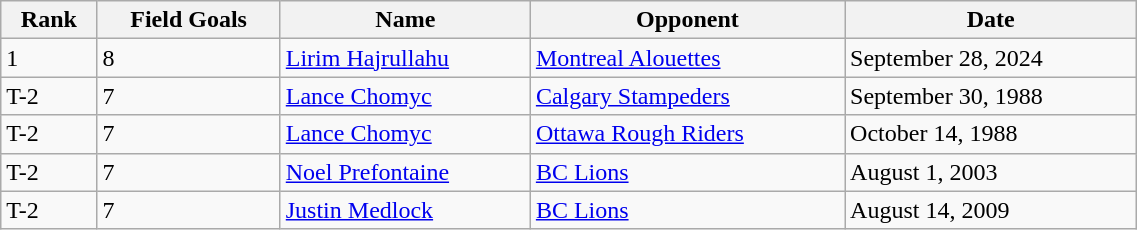<table class="wikitable" style="width:60%; text-align:left; border-collapse:collapse;">
<tr>
<th>Rank</th>
<th>Field Goals</th>
<th>Name</th>
<th>Opponent</th>
<th>Date</th>
</tr>
<tr>
<td>1</td>
<td>8</td>
<td><a href='#'>Lirim Hajrullahu</a></td>
<td><a href='#'>Montreal Alouettes</a></td>
<td>September 28, 2024</td>
</tr>
<tr>
<td>T-2</td>
<td>7</td>
<td><a href='#'>Lance Chomyc</a></td>
<td><a href='#'>Calgary Stampeders</a></td>
<td>September 30, 1988</td>
</tr>
<tr>
<td>T-2</td>
<td>7</td>
<td><a href='#'>Lance Chomyc</a></td>
<td><a href='#'>Ottawa Rough Riders</a></td>
<td>October 14, 1988</td>
</tr>
<tr>
<td>T-2</td>
<td>7</td>
<td><a href='#'>Noel Prefontaine</a></td>
<td><a href='#'>BC Lions</a></td>
<td>August 1, 2003</td>
</tr>
<tr>
<td>T-2</td>
<td>7</td>
<td><a href='#'>Justin Medlock</a></td>
<td><a href='#'>BC Lions</a></td>
<td>August 14, 2009</td>
</tr>
</table>
